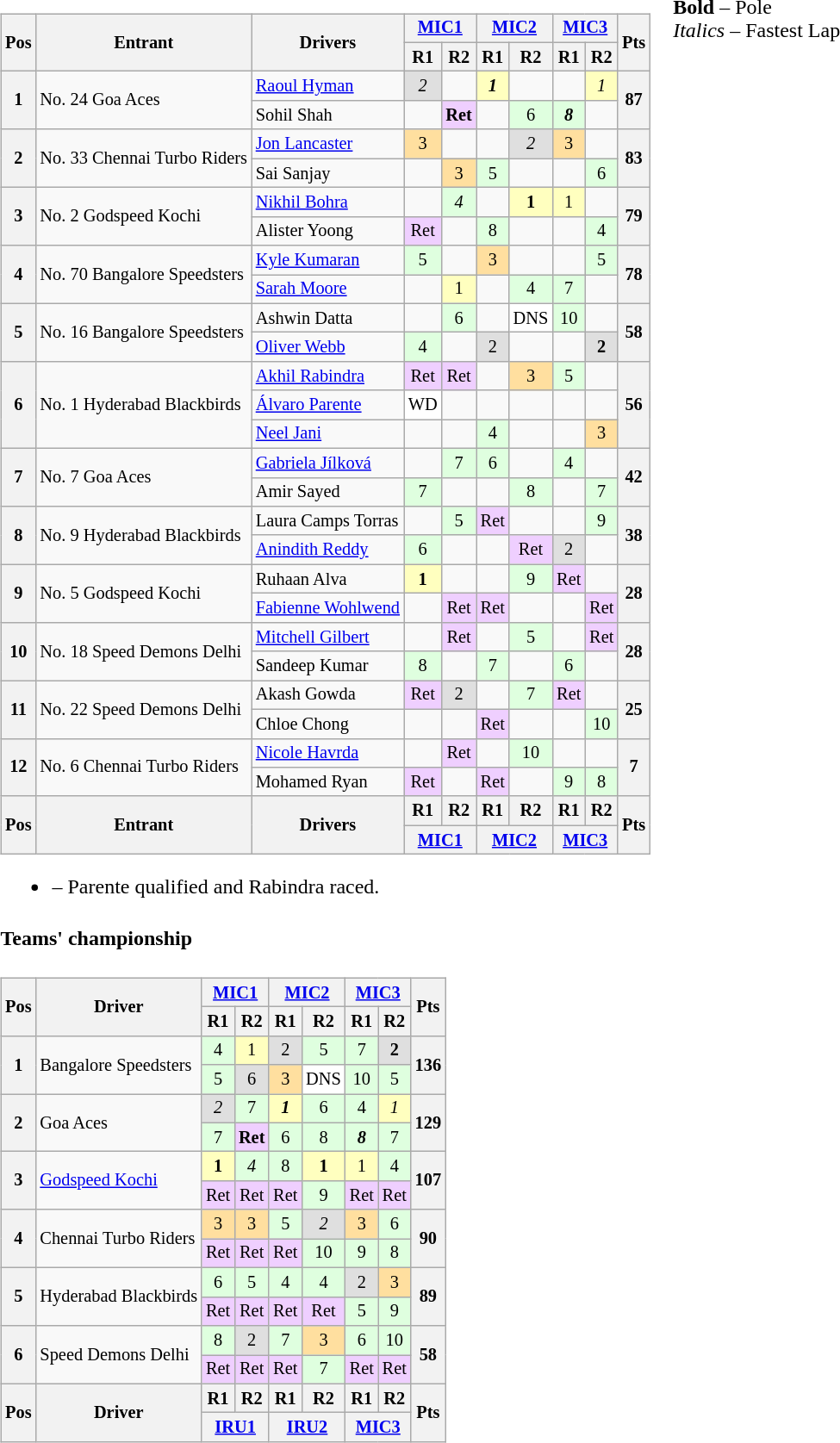<table>
<tr>
<td valign="top"><br><table class="wikitable" style="font-size: 85%; text-align:center">
<tr>
<th rowspan="2">Pos</th>
<th rowspan="2">Entrant</th>
<th rowspan="2">Drivers</th>
<th colspan="2"><a href='#'>MIC1</a></th>
<th colspan="2"><a href='#'>MIC2</a></th>
<th colspan="2"><a href='#'>MIC3</a></th>
<th rowspan="2">Pts</th>
</tr>
<tr>
<th>R1</th>
<th>R2</th>
<th>R1</th>
<th>R2</th>
<th>R1</th>
<th>R2</th>
</tr>
<tr>
<th rowspan="2">1</th>
<td rowspan="2"  align="left">No. 24 Goa Aces</td>
<td align="left"> <a href='#'>Raoul Hyman</a></td>
<td style="background:#dfdfdf;"><em>2</em></td>
<td></td>
<td style="background:#ffffbf;"><strong><em>1</em></strong></td>
<td></td>
<td></td>
<td style="background:#ffffbf;"><em>1</em></td>
<th rowspan="2">87</th>
</tr>
<tr>
<td align="left"> Sohil Shah</td>
<td></td>
<td style="background:#efcfff;"><strong>Ret</strong></td>
<td></td>
<td style="background:#dfffdf;">6</td>
<td style="background:#dfffdf;"><strong><em>8</em></strong></td>
<td></td>
</tr>
<tr>
<th rowspan="2">2</th>
<td rowspan="2"  align="left">No. 33 Chennai Turbo Riders</td>
<td align="left"> <a href='#'>Jon Lancaster</a></td>
<td style="background:#ffdf9f;">3</td>
<td></td>
<td></td>
<td style="background:#dfdfdf;"><em>2</em></td>
<td style="background:#ffdf9f;">3</td>
<td></td>
<th rowspan="2">83</th>
</tr>
<tr>
<td align="left"> Sai Sanjay</td>
<td></td>
<td style="background:#ffdf9f;">3</td>
<td style="background:#dfffdf;">5</td>
<td></td>
<td></td>
<td style="background:#dfffdf;">6</td>
</tr>
<tr>
<th rowspan="2">3</th>
<td rowspan="2"  align="left">No. 2 Godspeed Kochi</td>
<td align="left"> <a href='#'>Nikhil Bohra</a></td>
<td></td>
<td style="background:#dfffdf;"><em>4</em></td>
<td></td>
<td style="background:#ffffbf;"><strong>1</strong></td>
<td style="background:#ffffbf;">1</td>
<td></td>
<th rowspan="2">79</th>
</tr>
<tr>
<td align="left"> Alister Yoong</td>
<td style="background:#efcfff;">Ret</td>
<td></td>
<td style="background:#dfffdf;">8</td>
<td></td>
<td></td>
<td style="background:#dfffdf;">4</td>
</tr>
<tr>
<th rowspan="2">4</th>
<td rowspan="2"  align="left">No. 70 Bangalore Speedsters</td>
<td align="left"> <a href='#'>Kyle Kumaran</a></td>
<td style="background:#dfffdf;">5</td>
<td></td>
<td style="background:#ffdf9f;">3</td>
<td></td>
<td></td>
<td style="background:#dfffdf;">5</td>
<th rowspan="2">78</th>
</tr>
<tr>
<td align="left"> <a href='#'>Sarah Moore</a></td>
<td></td>
<td style="background:#ffffbf;">1</td>
<td></td>
<td style="background:#dfffdf;">4</td>
<td style="background:#dfffdf;">7</td>
<td></td>
</tr>
<tr>
<th rowspan="2">5</th>
<td rowspan="2"  align="left">No. 16 Bangalore Speedsters</td>
<td align="left"> Ashwin Datta</td>
<td></td>
<td style="background:#dfffdf;">6</td>
<td></td>
<td style="background:#ffffff;">DNS</td>
<td style="background:#dfffdf;">10</td>
<td></td>
<th rowspan="2">58</th>
</tr>
<tr>
<td align="left"> <a href='#'>Oliver Webb</a></td>
<td style="background:#dfffdf;">4</td>
<td></td>
<td style="background:#dfdfdf;">2</td>
<td></td>
<td></td>
<td style="background:#dfdfdf;"><strong>2</strong></td>
</tr>
<tr>
<th rowspan="3">6</th>
<td rowspan="3" align="left">No. 1 Hyderabad Blackbirds</td>
<td align="left"> <a href='#'>Akhil Rabindra</a></td>
<td style="background:#efcfff;">Ret</td>
<td style="background:#efcfff;">Ret</td>
<td></td>
<td style="background:#ffdf9f;">3</td>
<td style="background:#dfffdf;">5</td>
<td></td>
<th rowspan="3">56</th>
</tr>
<tr>
<td align="left"> <a href='#'>Álvaro Parente</a></td>
<td style="background:#ffffff;">WD</td>
<td></td>
<td></td>
<td></td>
<td></td>
<td></td>
</tr>
<tr>
<td align="left"> <a href='#'>Neel Jani</a></td>
<td></td>
<td></td>
<td style="background:#dfffdf;">4</td>
<td></td>
<td></td>
<td style="background:#ffdf9f;">3</td>
</tr>
<tr>
<th rowspan="2">7</th>
<td rowspan="2"  align="left">No. 7 Goa Aces</td>
<td align="left"> <a href='#'>Gabriela Jílková</a></td>
<td></td>
<td style="background:#dfffdf;">7</td>
<td style="background:#dfffdf;">6</td>
<td></td>
<td style="background:#dfffdf;">4</td>
<td></td>
<th rowspan="2">42</th>
</tr>
<tr>
<td align="left"> Amir Sayed</td>
<td style="background:#dfffdf;">7</td>
<td></td>
<td></td>
<td style="background:#dfffdf;">8</td>
<td></td>
<td style="background:#dfffdf;">7</td>
</tr>
<tr>
<th rowspan="2">8</th>
<td rowspan="2" align="left">No. 9 Hyderabad Blackbirds</td>
<td align="left"> Laura Camps Torras</td>
<td></td>
<td style="background:#dfffdf;">5</td>
<td style="background:#efcfff;">Ret</td>
<td></td>
<td></td>
<td style="background:#dfffdf;">9</td>
<th rowspan="2">38</th>
</tr>
<tr>
<td align="left"> <a href='#'>Anindith Reddy</a></td>
<td style="background:#dfffdf;">6</td>
<td></td>
<td></td>
<td style="background:#efcfff;">Ret</td>
<td style="background:#dfdfdf;">2</td>
<td></td>
</tr>
<tr>
<th rowspan="2">9</th>
<td rowspan="2"  align="left">No. 5 Godspeed Kochi</td>
<td align="left"> Ruhaan Alva</td>
<td style="background:#ffffbf;"><strong>1</strong></td>
<td></td>
<td></td>
<td style="background:#dfffdf;">9</td>
<td style="background:#efcfff;">Ret</td>
<td></td>
<th rowspan="2">28</th>
</tr>
<tr>
<td align="left"> <a href='#'>Fabienne Wohlwend</a></td>
<td></td>
<td style="background:#efcfff;">Ret</td>
<td style="background:#efcfff;">Ret</td>
<td></td>
<td></td>
<td style="background:#efcfff;">Ret</td>
</tr>
<tr>
<th rowspan="2">10</th>
<td rowspan="2"  align="left">No. 18 Speed Demons Delhi</td>
<td align="left"> <a href='#'>Mitchell Gilbert</a></td>
<td></td>
<td style="background:#efcfff;">Ret</td>
<td></td>
<td style="background:#dfffdf;">5</td>
<td></td>
<td style="background:#efcfff;">Ret</td>
<th rowspan="2">28</th>
</tr>
<tr>
<td align="left"> Sandeep Kumar</td>
<td style="background:#dfffdf;">8</td>
<td></td>
<td style="background:#dfffdf;">7</td>
<td></td>
<td style="background:#dfffdf;">6</td>
<td></td>
</tr>
<tr>
<th rowspan="2">11</th>
<td rowspan="2" align="left">No. 22 Speed Demons Delhi</td>
<td align="left"> Akash Gowda</td>
<td style="background:#efcfff;">Ret</td>
<td style="background:#dfdfdf;">2</td>
<td></td>
<td style="background:#dfffdf;">7</td>
<td style="background:#efcfff;">Ret</td>
<td></td>
<th rowspan="2">25</th>
</tr>
<tr>
<td align="left"> Chloe Chong</td>
<td></td>
<td></td>
<td style="background:#efcfff;">Ret</td>
<td></td>
<td></td>
<td style="background:#dfffdf;">10</td>
</tr>
<tr>
<th rowspan="2">12</th>
<td rowspan="2"  align="left">No. 6 Chennai Turbo Riders</td>
<td align="left"> <a href='#'>Nicole Havrda</a></td>
<td></td>
<td style="background:#efcfff;">Ret</td>
<td></td>
<td style="background:#dfffdf;">10</td>
<td></td>
<td></td>
<th rowspan="2">7</th>
</tr>
<tr>
<td align="left"> Mohamed Ryan</td>
<td style="background:#efcfff;">Ret</td>
<td></td>
<td style="background:#efcfff;">Ret</td>
<td></td>
<td style="background:#dfffdf;">9</td>
<td style="background:#dfffdf;">8</td>
</tr>
<tr>
<th rowspan="2">Pos</th>
<th rowspan="2">Entrant</th>
<th rowspan="2">Drivers</th>
<th>R1</th>
<th>R2</th>
<th>R1</th>
<th>R2</th>
<th>R1</th>
<th>R2</th>
<th rowspan="2">Pts</th>
</tr>
<tr>
<th colspan="2"><a href='#'>MIC1</a></th>
<th colspan="2"><a href='#'>MIC2</a></th>
<th colspan="2"><a href='#'>MIC3</a></th>
</tr>
</table>
<ul><li> – Parente qualified and Rabindra raced.</li></ul><h4>Teams' championship</h4><table class="wikitable" style="font-size: 85%; text-align:center">
<tr>
<th rowspan=2>Pos</th>
<th rowspan=2>Driver</th>
<th colspan=2><a href='#'>MIC1</a></th>
<th colspan=2><a href='#'>MIC2</a></th>
<th colspan=2><a href='#'>MIC3</a></th>
<th rowspan=2>Pts</th>
</tr>
<tr>
<th>R1</th>
<th>R2</th>
<th>R1</th>
<th>R2</th>
<th>R1</th>
<th>R2</th>
</tr>
<tr>
<th rowspan=2>1</th>
<td align=left rowspan=2>Bangalore Speedsters</td>
<td style="background:#dfffdf;">4</td>
<td style="background:#ffffbf;">1</td>
<td style="background:#dfdfdf;">2</td>
<td style="background:#dfffdf;">5</td>
<td style="background:#dfffdf;">7</td>
<td style="background:#dfdfdf;"><strong>2</strong></td>
<th rowspan=2>136</th>
</tr>
<tr>
<td style="background:#dfffdf;">5</td>
<td style="background:#dfdfdf;">6</td>
<td style="background:#ffdf9f;">3</td>
<td style="background:#ffffff;">DNS</td>
<td style="background:#dfffdf;">10</td>
<td style="background:#dfffdf;">5</td>
</tr>
<tr>
<th rowspan=2>2</th>
<td align=left rowspan=2>Goa Aces</td>
<td style="background:#dfdfdf;"><em>2</em></td>
<td style="background:#dfffdf;">7</td>
<td style="background:#ffffbf;"><strong><em>1</em></strong></td>
<td style="background:#dfffdf;">6</td>
<td style="background:#dfffdf;">4</td>
<td style="background:#ffffbf;"><em>1</em></td>
<th rowspan=2>129</th>
</tr>
<tr>
<td style="background:#dfffdf;">7</td>
<td style="background:#efcfff;"><strong>Ret</strong></td>
<td style="background:#dfffdf;">6</td>
<td style="background:#dfffdf;">8</td>
<td style="background:#dfffdf;"><strong><em>8</em></strong></td>
<td style="background:#dfffdf;">7</td>
</tr>
<tr>
<th rowspan=2>3</th>
<td align=left rowspan=2><a href='#'>Godspeed Kochi</a></td>
<td style="background:#ffffbf;"><strong>1</strong></td>
<td style="background:#dfffdf;"><em>4</em></td>
<td style="background:#dfffdf;">8</td>
<td style="background:#ffffbf;"><strong>1</strong></td>
<td style="background:#ffffbf;">1</td>
<td style="background:#dfffdf;">4</td>
<th rowspan=2>107</th>
</tr>
<tr>
<td style="background:#efcfff;">Ret</td>
<td style="background:#efcfff;">Ret</td>
<td style="background:#efcfff;">Ret</td>
<td style="background:#dfffdf;">9</td>
<td style="background:#efcfff;">Ret</td>
<td style="background:#efcfff;">Ret</td>
</tr>
<tr>
<th rowspan=2>4</th>
<td align=left rowspan=2>Chennai Turbo Riders</td>
<td style="background:#ffdf9f;">3</td>
<td style="background:#ffdf9f;">3</td>
<td style="background:#dfffdf;">5</td>
<td style="background:#dfdfdf;"><em>2</em></td>
<td style="background:#ffdf9f;">3</td>
<td style="background:#dfffdf;">6</td>
<th rowspan=2>90</th>
</tr>
<tr>
<td style="background:#efcfff;">Ret</td>
<td style="background:#efcfff;">Ret</td>
<td style="background:#efcfff;">Ret</td>
<td style="background:#dfffdf;">10</td>
<td style="background:#dfffdf;">9</td>
<td style="background:#dfffdf;">8</td>
</tr>
<tr>
<th rowspan=2>5</th>
<td align=left rowspan=2>Hyderabad Blackbirds</td>
<td style="background:#dfffdf;">6</td>
<td style="background:#dfffdf;">5</td>
<td style="background:#dfffdf;">4</td>
<td style="background:#dfffdf;">4</td>
<td style="background:#dfdfdf;">2</td>
<td style="background:#ffdf9f;">3</td>
<th rowspan=2>89</th>
</tr>
<tr>
<td style="background:#efcfff;">Ret</td>
<td style="background:#efcfff;">Ret</td>
<td style="background:#efcfff;">Ret</td>
<td style="background:#efcfff;">Ret</td>
<td style="background:#dfffdf;">5</td>
<td style="background:#dfffdf;">9</td>
</tr>
<tr>
<th rowspan=2>6</th>
<td align=left rowspan=2>Speed Demons Delhi</td>
<td style="background:#dfffdf;">8</td>
<td style="background:#dfdfdf;">2</td>
<td style="background:#dfffdf;">7</td>
<td style="background:#ffdf9f;">3</td>
<td style="background:#dfffdf;">6</td>
<td style="background:#dfffdf;">10</td>
<th rowspan=2>58</th>
</tr>
<tr>
<td style="background:#efcfff;">Ret</td>
<td style="background:#efcfff;">Ret</td>
<td style="background:#efcfff;">Ret</td>
<td style="background:#dfffdf;">7</td>
<td style="background:#efcfff;">Ret</td>
<td style="background:#efcfff;">Ret</td>
</tr>
<tr>
<th rowspan="2">Pos</th>
<th rowspan="2">Driver</th>
<th>R1</th>
<th>R2</th>
<th>R1</th>
<th>R2</th>
<th>R1</th>
<th>R2</th>
<th rowspan="2">Pts</th>
</tr>
<tr>
<th colspan="2"><a href='#'>IRU1</a></th>
<th colspan="2"><a href='#'>IRU2</a></th>
<th colspan="2"><a href='#'>MIC3</a></th>
</tr>
</table>
</td>
<td valign="top"><br><span><strong>Bold</strong> – Pole</span><br><span><em>Italics</em> – Fastest Lap</span></td>
</tr>
</table>
